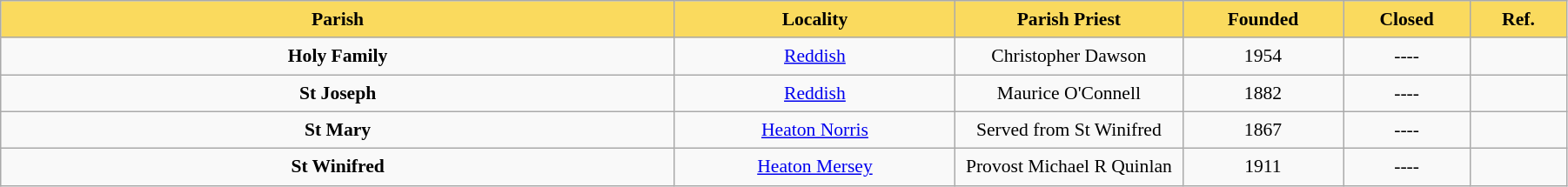<table class="wikitable sortable" style="font-size:90%; width:95%; border:0; text-align:center; line-height:150%;">
<tr>
<th style="height:17px; background:#FADA5E; color:Black; width:250px;">Parish</th>
<th style="height:17px; background:#FADA5E; color:Black; width:100px;">Locality</th>
<th style="height:17px; background:#FADA5E; color:Black; width:80px;">Parish Priest</th>
<th style="height:17px; background:#FADA5E; color:Black; width:35px;">Founded</th>
<th style="height:17px; background:#FADA5E; color:Black; width:35px;">Closed</th>
<th class="unsortable"  style="height:17px; background:#FADA5E; color:Black; width:30px;">Ref.</th>
</tr>
<tr>
<td><strong>Holy Family</strong></td>
<td><a href='#'>Reddish</a></td>
<td>Christopher Dawson</td>
<td>1954</td>
<td>----</td>
<td></td>
</tr>
<tr>
<td><strong>St Joseph</strong></td>
<td><a href='#'>Reddish</a></td>
<td>Maurice O'Connell</td>
<td>1882</td>
<td>----</td>
<td></td>
</tr>
<tr>
<td><strong>St Mary</strong></td>
<td><a href='#'>Heaton Norris</a></td>
<td>Served from St Winifred</td>
<td>1867</td>
<td>----</td>
<td></td>
</tr>
<tr>
<td><strong>St Winifred</strong></td>
<td><a href='#'>Heaton Mersey</a></td>
<td>Provost Michael R Quinlan</td>
<td>1911</td>
<td>----</td>
<td></td>
</tr>
</table>
